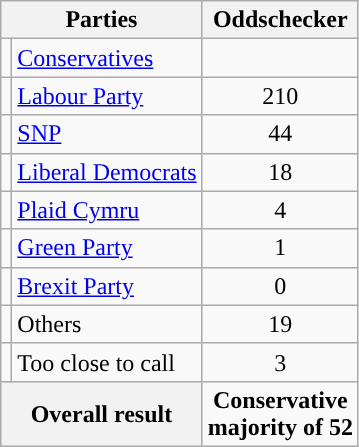<table class="wikitable">
<tr>
<th colspan="2">Parties</th>
<th style="vertical-align:top;">Oddschecker</th>
</tr>
<tr>
<td style="color:inherit;background:"></td>
<td><a href='#'>Conservatives</a></td>
<td></td>
</tr>
<tr>
<td style="color:inherit;background:"></td>
<td><a href='#'>Labour Party</a></td>
<td style="text-align:center;">210</td>
</tr>
<tr>
<td style="color:inherit;background:"></td>
<td><a href='#'>SNP</a></td>
<td style="text-align:center;">44</td>
</tr>
<tr>
<td style="color:inherit;background:"></td>
<td><a href='#'>Liberal Democrats</a></td>
<td style="text-align:center;">18</td>
</tr>
<tr>
<td style="color:inherit;background:"></td>
<td><a href='#'>Plaid Cymru</a></td>
<td style="text-align:center;">4</td>
</tr>
<tr>
<td style="color:inherit;background:"></td>
<td><a href='#'>Green Party</a></td>
<td style="text-align:center;">1</td>
</tr>
<tr>
<td style="color:inherit;background:"></td>
<td><a href='#'>Brexit Party</a></td>
<td style="text-align:center;">0</td>
</tr>
<tr>
<td style="color:inherit;background:"></td>
<td>Others</td>
<td style="text-align:center;">19</td>
</tr>
<tr>
<td style="color:inherit;background:"></td>
<td>Too close to call</td>
<td style="text-align:center;">3</td>
</tr>
<tr>
<th colspan="2">Overall result</th>
<td style="text-align:center; background:"><strong>Conservative <br> majority of 52</strong></td>
</tr>
</table>
